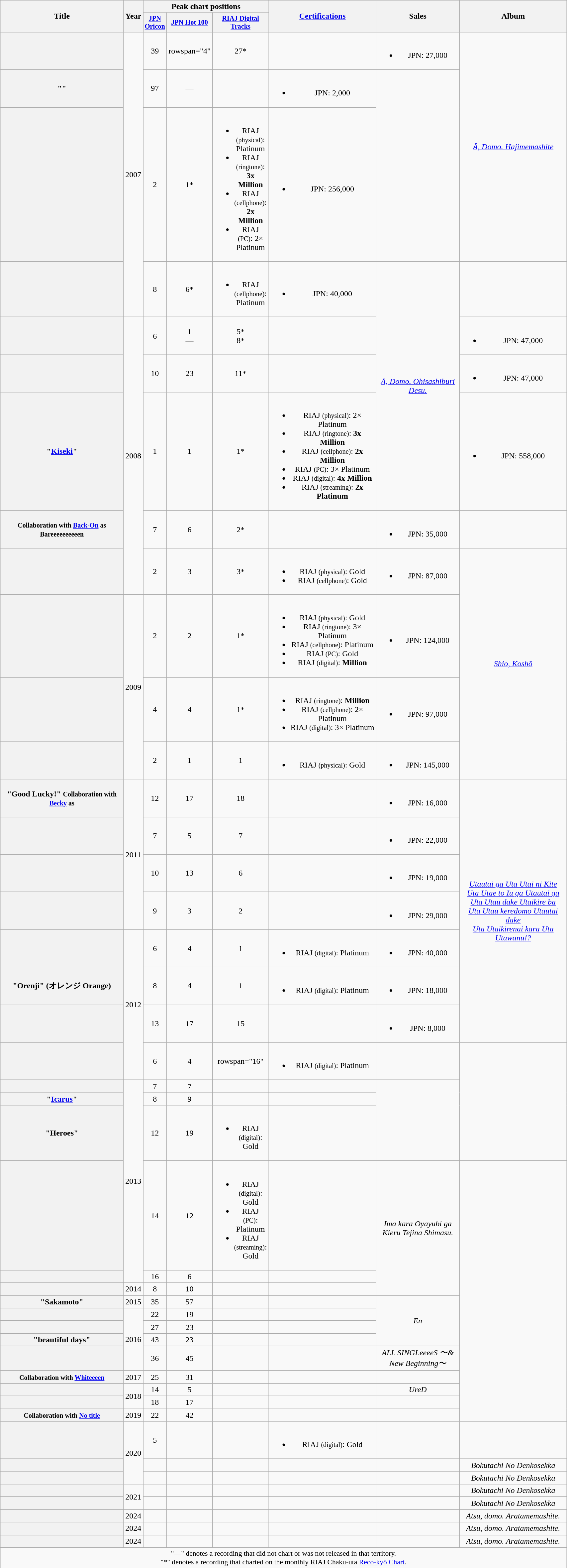<table class="wikitable plainrowheaders" style="text-align: center;" border="1">
<tr>
<th scope="col" rowspan="2" style="width:15em;">Title</th>
<th scope="col" rowspan="2" style="width:1em;">Year</th>
<th scope="col" colspan="3">Peak chart positions</th>
<th scope="col" rowspan="2" style="width:13em;"><a href='#'>Certifications</a><br></th>
<th scope="col" rowspan="2" style="width:10em;">Sales <br></th>
<th scope="col" rowspan="2" style="width:13em;">Album</th>
</tr>
<tr>
<th scope="col" style="width:3em;font-size:85%;"><a href='#'>JPN Oricon</a> <br></th>
<th scope="col" style="width:3em;font-size:85%;"><a href='#'>JPN Hot 100</a>  <br></th>
<th scope="col" style="width:3em;font-size:85%;"><a href='#'>RIAJ Digital Tracks</a> <br></th>
</tr>
<tr>
<th scope="row"></th>
<td rowspan="4">2007</td>
<td>39</td>
<td>rowspan="4" </td>
<td>27*</td>
<td></td>
<td><br><ul><li>JPN: 27,000</li></ul></td>
<td rowspan="3"><em><a href='#'>Ā, Domo. Hajimemashite</a></em></td>
</tr>
<tr>
<th scope="row">""</th>
<td>97</td>
<td>—</td>
<td></td>
<td><br><ul><li>JPN: 2,000</li></ul></td>
</tr>
<tr>
<th scope="row"></th>
<td>2</td>
<td>1*</td>
<td><br><ul><li>RIAJ <small>(physical)</small>: Platinum</li><li>RIAJ <small>(ringtone)</small>: <strong>3x Million</strong></li><li>RIAJ <small>(cellphone)</small>: <strong>2x Million</strong></li><li>RIAJ <small>(PC)</small>: 2× Platinum</li></ul></td>
<td><br><ul><li>JPN: 256,000</li></ul></td>
</tr>
<tr>
<th scope="row"></th>
<td>8</td>
<td>6*</td>
<td><br><ul><li>RIAJ <small>(cellphone)</small>: Platinum</li></ul></td>
<td><br><ul><li>JPN: 40,000</li></ul></td>
<td rowspan="4"><em><a href='#'>Ā, Domo. Ohisashiburi Desu.</a></em></td>
</tr>
<tr>
<th scope="row"></th>
<td rowspan="5">2008</td>
<td>6</td>
<td>1<br> —</td>
<td>5*<br> 8*</td>
<td></td>
<td><br><ul><li>JPN: 47,000</li></ul></td>
</tr>
<tr>
<th scope="row"></th>
<td>10</td>
<td>23</td>
<td>11*</td>
<td></td>
<td><br><ul><li>JPN: 47,000</li></ul></td>
</tr>
<tr>
<th scope="row">"<a href='#'>Kiseki</a>"</th>
<td>1</td>
<td>1</td>
<td>1*</td>
<td><br><ul><li>RIAJ <small>(physical)</small>: 2× Platinum</li><li>RIAJ <small>(ringtone)</small>: <strong>3x Million</strong></li><li>RIAJ <small>(cellphone)</small>: <strong>2x Million</strong></li><li>RIAJ <small>(PC)</small>: 3× Platinum</li><li>RIAJ <small>(digital)</small>: <strong>4x Million</strong></li><li>RIAJ <small>(streaming)</small>: <strong>2x Platinum</strong></li></ul></td>
<td><br><ul><li>JPN: 558,000</li></ul></td>
</tr>
<tr>
<th scope="row"> <small>Collaboration with <a href='#'>Back-On</a> as Bareeeeeeeeeen</small></th>
<td>7</td>
<td>6</td>
<td>2*</td>
<td></td>
<td><br><ul><li>JPN: 35,000</li></ul></td>
<td></td>
</tr>
<tr>
<th scope="row"></th>
<td>2</td>
<td>3</td>
<td>3*</td>
<td><br><ul><li>RIAJ <small>(physical)</small>: Gold</li><li>RIAJ <small>(cellphone)</small>: Gold</li></ul></td>
<td><br><ul><li>JPN: 87,000</li></ul></td>
<td rowspan="4"><em><a href='#'>Shio, Koshō</a></em></td>
</tr>
<tr>
<th scope="row"></th>
<td rowspan="3">2009</td>
<td>2</td>
<td>2</td>
<td>1*</td>
<td><br><ul><li>RIAJ <small>(physical)</small>: Gold</li><li>RIAJ <small>(ringtone)</small>: 3× Platinum</li><li>RIAJ <small>(cellphone)</small>: Platinum</li><li>RIAJ <small>(PC)</small>: Gold</li><li>RIAJ <small>(digital)</small>: <strong>Million</strong></li></ul></td>
<td><br><ul><li>JPN: 124,000</li></ul></td>
</tr>
<tr>
<th scope="row"></th>
<td>4</td>
<td>4</td>
<td>1*</td>
<td><br><ul><li>RIAJ <small>(ringtone)</small>: <strong>Million</strong></li><li>RIAJ <small>(cellphone)</small>: 2× Platinum</li><li>RIAJ <small>(digital)</small>: 3× Platinum</li></ul></td>
<td><br><ul><li>JPN: 97,000</li></ul></td>
</tr>
<tr>
<th scope="row"></th>
<td>2</td>
<td>1</td>
<td>1</td>
<td><br><ul><li>RIAJ <small>(physical)</small>: Gold</li></ul></td>
<td><br><ul><li>JPN: 145,000</li></ul></td>
</tr>
<tr>
<th scope="row">"Good Lucky!" <small>Collaboration with <a href='#'>Becky</a> as </small></th>
<td rowspan="4">2011</td>
<td>12</td>
<td>17</td>
<td>18</td>
<td></td>
<td><br><ul><li>JPN: 16,000</li></ul></td>
<td rowspan="7"><em><a href='#'>Utautai ga Uta Utai ni Kite<br> Uta Utae to Iu ga Utautai ga<br> Uta Utau dake Utaikire ba<br> Uta Utau keredomo Utautai dake<br> Uta Utaikirenai kara Uta Utawanu!?</a></em></td>
</tr>
<tr>
<th scope="row"></th>
<td>7</td>
<td>5</td>
<td>7</td>
<td></td>
<td><br><ul><li>JPN: 22,000</li></ul></td>
</tr>
<tr>
<th scope="row"></th>
<td>10</td>
<td>13</td>
<td>6</td>
<td></td>
<td><br><ul><li>JPN: 19,000</li></ul></td>
</tr>
<tr>
<th scope="row"></th>
<td>9</td>
<td>3</td>
<td>2</td>
<td></td>
<td><br><ul><li>JPN: 29,000</li></ul></td>
</tr>
<tr>
<th scope="row"></th>
<td rowspan="4">2012</td>
<td>6</td>
<td>4</td>
<td>1</td>
<td><br><ul><li>RIAJ <small>(digital)</small>: Platinum</li></ul></td>
<td><br><ul><li>JPN: 40,000</li></ul></td>
</tr>
<tr>
<th scope="row">"Orenji" (オレンジ Orange)</th>
<td>8</td>
<td>4</td>
<td>1</td>
<td><br><ul><li>RIAJ <small>(digital)</small>: Platinum</li></ul></td>
<td><br><ul><li>JPN: 18,000</li></ul></td>
</tr>
<tr>
<th scope="row"></th>
<td>13</td>
<td>17</td>
<td>15</td>
<td></td>
<td><br><ul><li>JPN: 8,000</li></ul></td>
</tr>
<tr>
<th scope="row"></th>
<td>6</td>
<td>4</td>
<td>rowspan="16" </td>
<td><br><ul><li>RIAJ <small>(digital)</small>: Platinum</li></ul></td>
<td></td>
<td rowspan="4"><em></em></td>
</tr>
<tr>
<th scope="row"></th>
<td rowspan="5">2013</td>
<td>7</td>
<td>7</td>
<td></td>
<td></td>
</tr>
<tr>
<th scope="row">"<a href='#'>Icarus</a>"</th>
<td>8</td>
<td>9</td>
<td></td>
<td></td>
</tr>
<tr>
<th scope="row">"Heroes"</th>
<td>12</td>
<td>19</td>
<td><br><ul><li>RIAJ <small>(digital)</small>: Gold</li></ul></td>
<td></td>
</tr>
<tr>
<th scope="row"></th>
<td>14</td>
<td>12</td>
<td><br><ul><li>RIAJ <small>(digital)</small>: Gold</li><li>RIAJ <small>(PC)</small>: Platinum</li><li>RIAJ <small>(streaming)</small>: Gold</li></ul></td>
<td></td>
<td rowspan="3"><em>Ima kara Oyayubi ga Kieru Tejina Shimasu.</em></td>
</tr>
<tr>
<th scope="row"></th>
<td>16</td>
<td>6</td>
<td></td>
<td></td>
</tr>
<tr>
<th scope="row"></th>
<td>2014</td>
<td>8</td>
<td>10</td>
<td></td>
<td></td>
</tr>
<tr>
<th scope="row">"Sakamoto"</th>
<td>2015</td>
<td>35</td>
<td>57</td>
<td></td>
<td></td>
<td rowspan="4"><em>En</em></td>
</tr>
<tr>
<th scope="row"></th>
<td rowspan="4">2016</td>
<td>22</td>
<td>19</td>
<td></td>
<td></td>
</tr>
<tr>
<th scope="row"></th>
<td>27</td>
<td>23</td>
<td></td>
<td></td>
</tr>
<tr>
<th scope="row">"beautiful days"</th>
<td>43</td>
<td>23</td>
<td></td>
<td></td>
</tr>
<tr>
<th scope="row"></th>
<td>36</td>
<td>45</td>
<td></td>
<td></td>
<td><em>ALL SINGLeeeeS 〜& New Beginning〜</em></td>
</tr>
<tr>
<th scope="row"><small> Collaboration with <a href='#'>Whiteeeen</a></small></th>
<td>2017</td>
<td>25</td>
<td>31</td>
<td></td>
<td></td>
<td></td>
</tr>
<tr>
<th scope="row"></th>
<td rowspan="2">2018</td>
<td>14</td>
<td>5</td>
<td></td>
<td></td>
<td><em>UreD</em></td>
</tr>
<tr>
<th scope="row"></th>
<td>18</td>
<td>17</td>
<td></td>
<td></td>
<td></td>
</tr>
<tr>
<th scope="row"> <small> Collaboration with <a href='#'>No title</a></small></th>
<td>2019</td>
<td>22</td>
<td>42</td>
<td></td>
<td></td>
<td></td>
</tr>
<tr>
<th scope="row"></th>
<td rowspan="3">2020</td>
<td>5</td>
<td></td>
<td></td>
<td><br><ul><li>RIAJ <small>(digital)</small>: Gold</li></ul></td>
<td></td>
<td></td>
</tr>
<tr>
<th scope="row"></th>
<td></td>
<td></td>
<td></td>
<td></td>
<td></td>
<td><em>Bokutachi No Denkosekka</em></td>
</tr>
<tr>
<th scope="row"></th>
<td></td>
<td></td>
<td></td>
<td></td>
<td></td>
<td><em>Bokutachi No Denkosekka</em></td>
</tr>
<tr>
<th scope="row"></th>
<td rowspan="2">2021</td>
<td></td>
<td></td>
<td></td>
<td></td>
<td></td>
<td><em>Bokutachi No Denkosekka</em></td>
</tr>
<tr>
<th scope="row"></th>
<td></td>
<td></td>
<td></td>
<td></td>
<td></td>
<td><em>Bokutachi No Denkosekka</em></td>
</tr>
<tr>
<th scope="row"></th>
<td rowspan="1">2024</td>
<td></td>
<td></td>
<td></td>
<td></td>
<td></td>
<td><em>Atsu, domo. Aratamemashite.</em></td>
</tr>
<tr>
<th scope="row"></th>
<td rowspan="1">2024</td>
<td></td>
<td></td>
<td></td>
<td></td>
<td></td>
<td><em>Atsu, domo. Aratamemashite.</em></td>
</tr>
<tr>
</tr>
<tr>
<th scope="row"></th>
<td rowspan="1">2024</td>
<td></td>
<td></td>
<td></td>
<td></td>
<td></td>
<td><em>Atsu, domo. Aratamemashite.</em></td>
</tr>
<tr>
<td colspan="8" style="font-size:90%">"—" denotes a recording that did not chart or was not released in that territory.<br> "*" denotes a recording that charted on the monthly RIAJ Chaku-uta <a href='#'>Reco-kyō Chart</a>.</td>
</tr>
</table>
